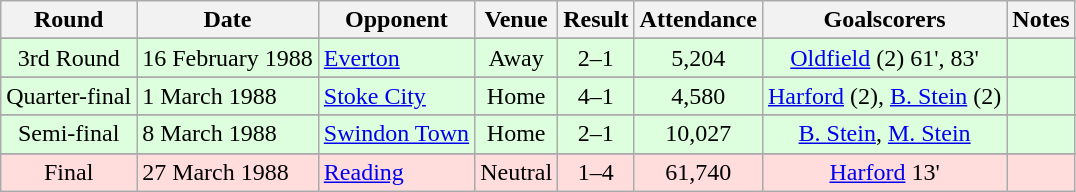<table Class="wikitable">
<tr>
<th>Round</th>
<th>Date</th>
<th>Opponent</th>
<th>Venue</th>
<th>Result</th>
<th>Attendance</th>
<th>Goalscorers</th>
<th>Notes</th>
</tr>
<tr>
</tr>
<tr style="background: #ddffdd;">
<td align="center">3rd Round</td>
<td>16 February 1988</td>
<td><a href='#'>Everton</a></td>
<td align="center">Away</td>
<td align="center">2–1</td>
<td align="center">5,204</td>
<td align="center"><a href='#'>Oldfield</a> (2) 61', 83'</td>
<td align="center"></td>
</tr>
<tr>
</tr>
<tr style="background: #ddffdd;">
<td align="center">Quarter-final</td>
<td>1 March 1988</td>
<td><a href='#'>Stoke City</a></td>
<td align="center">Home</td>
<td align="center">4–1</td>
<td align="center">4,580</td>
<td align="center"><a href='#'>Harford</a> (2), <a href='#'>B. Stein</a> (2)</td>
<td align="center"></td>
</tr>
<tr>
</tr>
<tr style="background: #ddffdd;">
<td align="center">Semi-final</td>
<td>8 March 1988</td>
<td><a href='#'>Swindon Town</a></td>
<td align="center">Home</td>
<td align="center">2–1</td>
<td align="center">10,027</td>
<td align="center"><a href='#'>B. Stein</a>, <a href='#'>M. Stein</a></td>
<td align="center"></td>
</tr>
<tr>
</tr>
<tr style="background: #ffdddd;">
<td align="center">Final</td>
<td>27 March 1988</td>
<td><a href='#'>Reading</a></td>
<td align="center">Neutral</td>
<td align="center">1–4</td>
<td align="center">61,740</td>
<td align="center"><a href='#'>Harford</a> 13'</td>
<td align="center"></td>
</tr>
</table>
